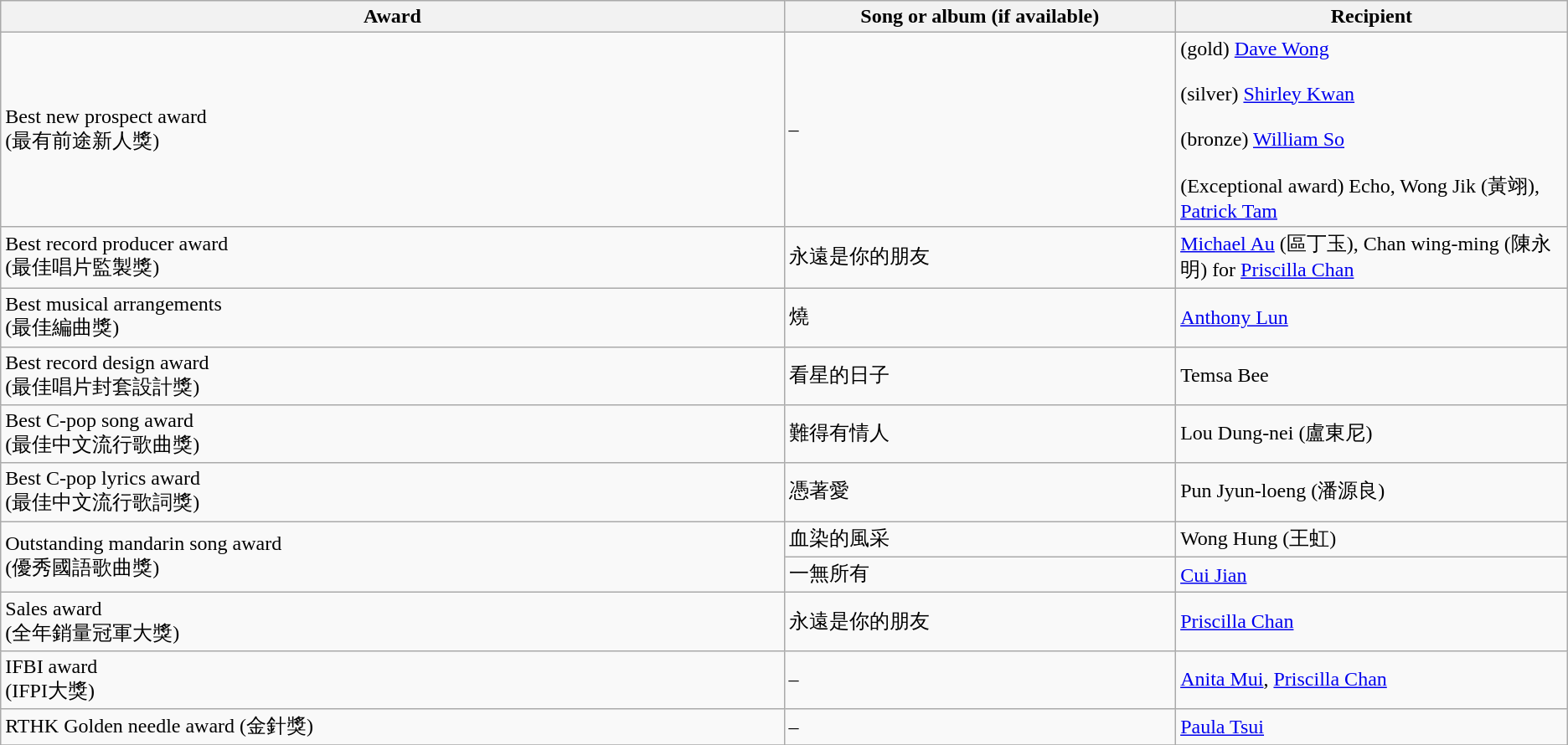<table class="wikitable">
<tr>
<th width=40%>Award</th>
<th width=20%>Song or album (if available)</th>
<th width=20%>Recipient</th>
</tr>
<tr>
<td>Best new prospect award<br>(最有前途新人獎)</td>
<td>–</td>
<td>(gold) <a href='#'>Dave Wong</a><br><br>(silver) <a href='#'>Shirley Kwan</a><br><br>(bronze) <a href='#'>William So</a><br><br>(Exceptional award) Echo, Wong Jik (黃翊), <a href='#'>Patrick Tam</a></td>
</tr>
<tr>
<td>Best record producer award<br>(最佳唱片監製獎)</td>
<td>永遠是你的朋友</td>
<td><a href='#'>Michael Au</a> (區丁玉), Chan wing-ming (陳永明) for <a href='#'>Priscilla Chan</a></td>
</tr>
<tr>
<td>Best musical arrangements<br>(最佳編曲獎)</td>
<td>燒</td>
<td><a href='#'>Anthony Lun</a></td>
</tr>
<tr>
<td>Best record design award<br>(最佳唱片封套設計獎)</td>
<td>看星的日子</td>
<td>Temsa Bee</td>
</tr>
<tr>
<td>Best C-pop song award<br>(最佳中文流行歌曲獎)</td>
<td>難得有情人</td>
<td>Lou Dung-nei (盧東尼)</td>
</tr>
<tr>
<td>Best C-pop lyrics award<br>(最佳中文流行歌詞獎)</td>
<td>憑著愛</td>
<td>Pun Jyun-loeng (潘源良)</td>
</tr>
<tr>
<td rowspan=2>Outstanding mandarin song award<br>(優秀國語歌曲獎)</td>
<td>血染的風采</td>
<td>Wong Hung (王虹)</td>
</tr>
<tr>
<td>一無所有</td>
<td><a href='#'>Cui Jian</a></td>
</tr>
<tr>
<td>Sales award<br>(全年銷量冠軍大獎)</td>
<td>永遠是你的朋友</td>
<td><a href='#'>Priscilla Chan</a></td>
</tr>
<tr>
<td>IFBI award<br>(IFPI大獎)</td>
<td>–</td>
<td><a href='#'>Anita Mui</a>, <a href='#'>Priscilla Chan</a></td>
</tr>
<tr>
<td>RTHK Golden needle award (金針獎)</td>
<td>–</td>
<td><a href='#'>Paula Tsui</a></td>
</tr>
<tr>
</tr>
</table>
